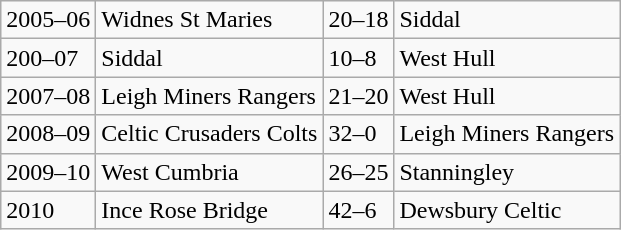<table class="wikitable">
<tr>
<td>2005–06</td>
<td>Widnes St Maries</td>
<td>20–18</td>
<td>Siddal</td>
</tr>
<tr>
<td>200–07</td>
<td>Siddal</td>
<td>10–8</td>
<td>West Hull</td>
</tr>
<tr>
<td>2007–08</td>
<td>Leigh Miners Rangers</td>
<td>21–20</td>
<td>West Hull</td>
</tr>
<tr>
<td>2008–09</td>
<td>Celtic Crusaders Colts</td>
<td>32–0</td>
<td>Leigh Miners Rangers</td>
</tr>
<tr>
<td>2009–10</td>
<td>West Cumbria</td>
<td>26–25</td>
<td>Stanningley</td>
</tr>
<tr>
<td>2010</td>
<td>Ince Rose Bridge</td>
<td>42–6</td>
<td>Dewsbury Celtic</td>
</tr>
</table>
